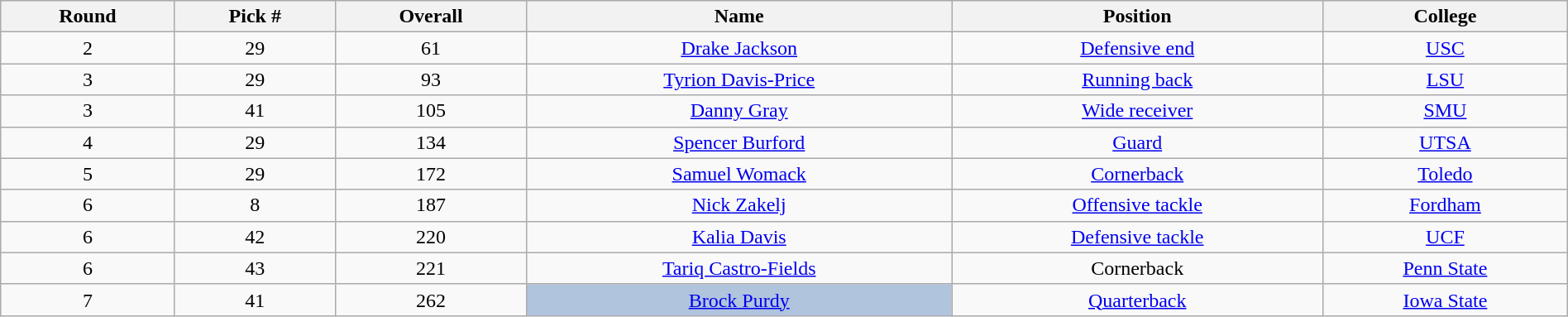<table class="wikitable sortable sortable" style="width: 100%; text-align:center">
<tr>
<th>Round</th>
<th>Pick #</th>
<th>Overall</th>
<th>Name</th>
<th>Position</th>
<th>College</th>
</tr>
<tr>
<td>2</td>
<td>29</td>
<td>61</td>
<td><a href='#'>Drake Jackson</a></td>
<td><a href='#'>Defensive end</a></td>
<td><a href='#'>USC</a></td>
</tr>
<tr>
<td>3</td>
<td>29</td>
<td>93</td>
<td><a href='#'>Tyrion Davis-Price</a></td>
<td><a href='#'>Running back</a></td>
<td><a href='#'>LSU</a></td>
</tr>
<tr>
<td>3</td>
<td>41</td>
<td>105</td>
<td><a href='#'>Danny Gray</a></td>
<td><a href='#'>Wide receiver</a></td>
<td><a href='#'>SMU</a></td>
</tr>
<tr>
<td>4</td>
<td>29</td>
<td>134</td>
<td><a href='#'>Spencer Burford</a></td>
<td><a href='#'>Guard</a></td>
<td><a href='#'>UTSA</a></td>
</tr>
<tr>
<td>5</td>
<td>29</td>
<td>172</td>
<td><a href='#'>Samuel Womack</a></td>
<td><a href='#'>Cornerback</a></td>
<td><a href='#'>Toledo</a></td>
</tr>
<tr>
<td>6</td>
<td>8</td>
<td>187</td>
<td><a href='#'>Nick Zakelj</a></td>
<td><a href='#'>Offensive tackle</a></td>
<td><a href='#'>Fordham</a></td>
</tr>
<tr>
<td>6</td>
<td>42</td>
<td>220</td>
<td><a href='#'>Kalia Davis</a></td>
<td><a href='#'>Defensive tackle</a></td>
<td><a href='#'>UCF</a></td>
</tr>
<tr>
<td>6</td>
<td>43</td>
<td>221</td>
<td><a href='#'>Tariq Castro-Fields</a></td>
<td>Cornerback</td>
<td><a href='#'>Penn State</a></td>
</tr>
<tr>
<td>7</td>
<td>41</td>
<td>262</td>
<td bgcolor=lightsteelblue><a href='#'>Brock Purdy</a></td>
<td><a href='#'>Quarterback</a></td>
<td><a href='#'>Iowa State</a></td>
</tr>
</table>
